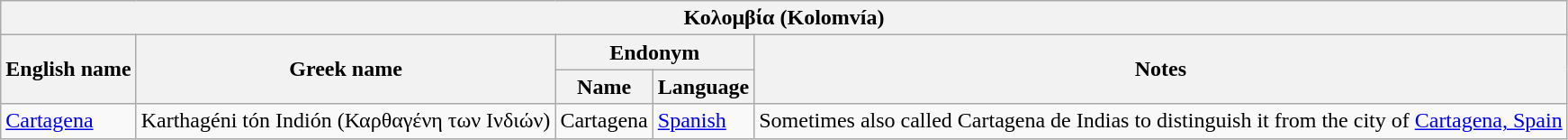<table class="wikitable">
<tr>
<th colspan="5"> Κολομβία (Kolomvía)</th>
</tr>
<tr>
<th rowspan="2">English name</th>
<th rowspan="2">Greek name</th>
<th colspan="2">Endonym</th>
<th rowspan="2">Notes</th>
</tr>
<tr>
<th>Name</th>
<th>Language</th>
</tr>
<tr>
<td><a href='#'>Cartagena</a></td>
<td>Karthagéni tón Indión (Καρθαγένη των Ινδιών)</td>
<td>Cartagena</td>
<td><a href='#'>Spanish</a></td>
<td>Sometimes also called Cartagena de Indias to distinguish it from the city of <a href='#'>Cartagena, Spain</a></td>
</tr>
</table>
